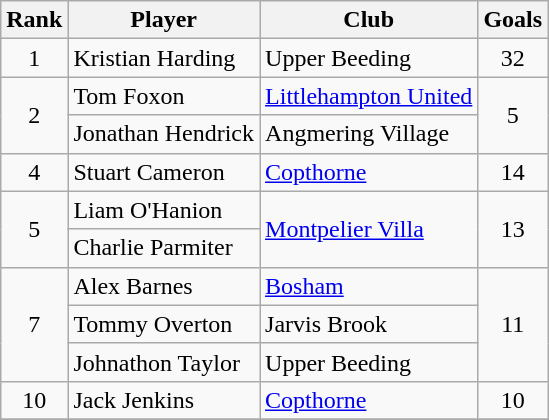<table class="wikitable" style="text-align:center">
<tr>
<th>Rank</th>
<th>Player</th>
<th>Club</th>
<th>Goals</th>
</tr>
<tr>
<td>1</td>
<td align="left">Kristian Harding</td>
<td align="left">Upper Beeding</td>
<td>32</td>
</tr>
<tr>
<td rowspan=2>2</td>
<td align="left">Tom Foxon</td>
<td align="left"><a href='#'>Littlehampton United</a></td>
<td rowspan=2>5</td>
</tr>
<tr>
<td align="left">Jonathan Hendrick</td>
<td align="left">Angmering Village</td>
</tr>
<tr>
<td>4</td>
<td align="left">Stuart Cameron</td>
<td align="left"><a href='#'>Copthorne</a></td>
<td>14</td>
</tr>
<tr>
<td rowspan=2>5</td>
<td align="left">Liam O'Hanion</td>
<td rowspan="2" align="left"><a href='#'>Montpelier Villa</a></td>
<td rowspan=2>13</td>
</tr>
<tr>
<td align="left">Charlie Parmiter</td>
</tr>
<tr>
<td rowspan=3>7</td>
<td align="left">Alex Barnes</td>
<td align="left"><a href='#'>Bosham</a></td>
<td rowspan=3>11</td>
</tr>
<tr>
<td align="left">Tommy Overton</td>
<td align="left">Jarvis Brook</td>
</tr>
<tr>
<td align="left">Johnathon Taylor</td>
<td align="left">Upper Beeding</td>
</tr>
<tr>
<td>10</td>
<td align="left">Jack Jenkins</td>
<td align="left"><a href='#'>Copthorne</a></td>
<td>10</td>
</tr>
<tr>
</tr>
</table>
